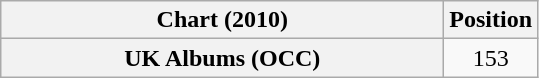<table class="wikitable plainrowheaders" style="text-align:center;">
<tr>
<th scope="col" style="width:18em;">Chart (2010)</th>
<th scope="col">Position</th>
</tr>
<tr>
<th scope="row">UK Albums (OCC)</th>
<td>153</td>
</tr>
</table>
